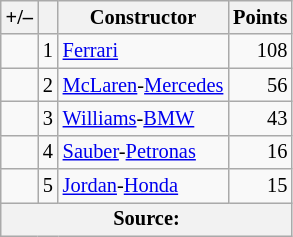<table class="wikitable" style="font-size: 85%;">
<tr>
<th scope="col">+/–</th>
<th scope="col"></th>
<th scope="col">Constructor</th>
<th scope="col">Points</th>
</tr>
<tr>
<td align="left"></td>
<td scope="row">1</td>
<td> <a href='#'>Ferrari</a></td>
<td align="right">108</td>
</tr>
<tr>
<td align="left"></td>
<td scope="row">2</td>
<td> <a href='#'>McLaren</a>-<a href='#'>Mercedes</a></td>
<td align="right">56</td>
</tr>
<tr>
<td align="left"></td>
<td scope="row">3</td>
<td> <a href='#'>Williams</a>-<a href='#'>BMW</a></td>
<td align="right">43</td>
</tr>
<tr>
<td align="left"></td>
<td scope="row">4</td>
<td> <a href='#'>Sauber</a>-<a href='#'>Petronas</a></td>
<td align="right">16</td>
</tr>
<tr>
<td align="left"></td>
<td scope="row">5</td>
<td> <a href='#'>Jordan</a>-<a href='#'>Honda</a></td>
<td align="right">15</td>
</tr>
<tr>
<th colspan=4>Source:</th>
</tr>
</table>
